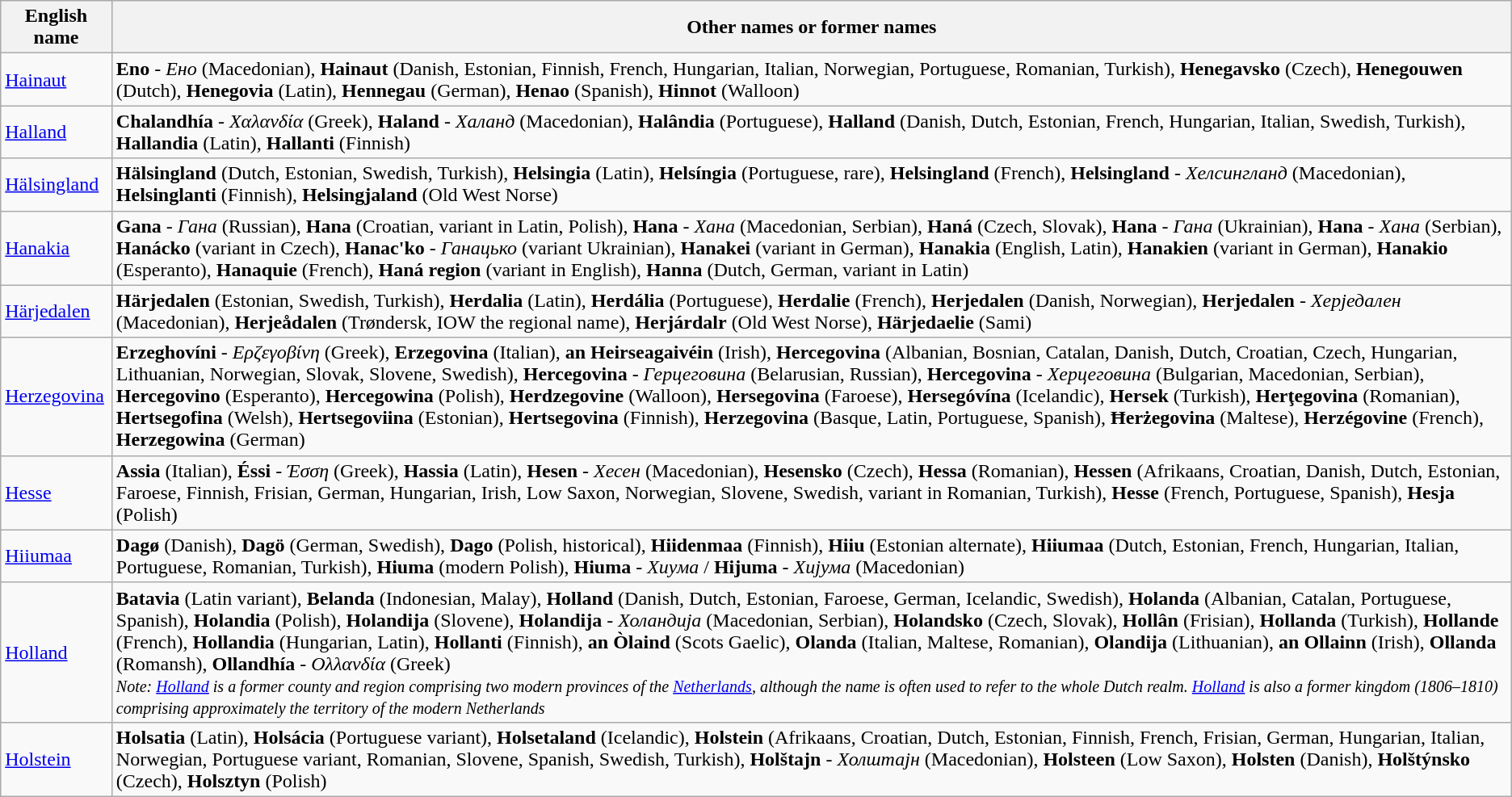<table class="wikitable">
<tr>
<th>English name</th>
<th>Other names or former names</th>
</tr>
<tr>
<td><a href='#'>Hainaut</a></td>
<td><strong>Eno</strong> - <em>Ено</em> (Macedonian), <strong>Hainaut</strong> (Danish, Estonian, Finnish, French, Hungarian, Italian, Norwegian, Portuguese, Romanian, Turkish), <strong>Henegavsko</strong> (Czech), <strong>Henegouwen</strong> (Dutch), <strong>Henegovia</strong> (Latin), <strong>Hennegau</strong> (German), <strong>Henao</strong> (Spanish), <strong>Hinnot</strong> (Walloon)</td>
</tr>
<tr>
<td><a href='#'>Halland</a></td>
<td><strong>Chalandhía</strong> - <em>Χαλανδία</em> (Greek), <strong>Haland</strong> - <em>Халанд</em> (Macedonian), <strong>Halândia</strong> (Portuguese), <strong>Halland</strong> (Danish, Dutch, Estonian, French, Hungarian, Italian, Swedish, Turkish), <strong>Hallandia</strong> (Latin), <strong>Hallanti</strong> (Finnish)</td>
</tr>
<tr>
<td><a href='#'>Hälsingland</a></td>
<td><strong>Hälsingland</strong> (Dutch, Estonian, Swedish, Turkish), <strong>Helsingia</strong> (Latin), <strong>Helsíngia</strong> (Portuguese, rare), <strong>Helsingland</strong> (French), <strong>Helsingland</strong> - <em>Хелсингланд</em> (Macedonian), <strong>Helsinglanti</strong> (Finnish), <strong>Helsingjaland</strong> (Old West Norse)</td>
</tr>
<tr>
<td><a href='#'>Hanakia</a></td>
<td><strong>Gana</strong> - <em>Гана</em> (Russian), <strong>Hana</strong> (Croatian, variant in Latin, Polish), <strong>Hana</strong> - <em>Хана</em> (Macedonian, Serbian), <strong>Haná</strong> (Czech, Slovak), <strong>Hana</strong> - <em>Гана</em> (Ukrainian), <strong>Hana</strong> - <em>Хана</em> (Serbian), <strong>Hanácko</strong> (variant in Czech), <strong>Hanac'ko</strong> - <em>Ганацько</em> (variant Ukrainian), <strong>Hanakei</strong> (variant in German), <strong>Hanakia</strong> (English, Latin), <strong>Hanakien</strong> (variant in German), <strong>Hanakio</strong> (Esperanto), <strong>Hanaquie</strong> (French), <strong>Haná region</strong> (variant in English), <strong>Hanna</strong> (Dutch, German, variant in Latin)</td>
</tr>
<tr>
<td><a href='#'>Härjedalen</a></td>
<td><strong>Härjedalen</strong> (Estonian, Swedish, Turkish), <strong>Herdalia</strong> (Latin), <strong>Herdália</strong> (Portuguese), <strong>Herdalie</strong> (French), <strong>Herjedalen</strong> (Danish, Norwegian), <strong>Herjedalen</strong> - <em>Херједален</em> (Macedonian), <strong>Herjeådalen</strong> (Trøndersk, IOW the regional name), <strong>Herjárdalr</strong> (Old West Norse), <strong>Härjedaelie</strong> (Sami)</td>
</tr>
<tr>
<td><a href='#'>Herzegovina</a></td>
<td><strong>Erzeghovíni</strong> - <em>Ερζεγοβίνη</em> (Greek), <strong>Erzegovina</strong> (Italian), <strong>an Heirseagaivéin</strong> (Irish), <strong>Hercegovina</strong> (Albanian, Bosnian, Catalan, Danish, Dutch, Croatian, Czech, Hungarian, Lithuanian, Norwegian, Slovak, Slovene, Swedish), <strong>Hercegovina</strong> - <em>Герцеговина</em> (Belarusian, Russian), <strong>Hercegovina</strong> - <em>Херцеговина</em> (Bulgarian, Macedonian, Serbian), <strong>Hercegovino</strong> (Esperanto), <strong>Hercegowina</strong> (Polish), <strong>Herdzegovine</strong> (Walloon), <strong>Hersegovina</strong> (Faroese), <strong>Hersegóvína</strong> (Icelandic), <strong>Hersek</strong> (Turkish), <strong>Herţegovina</strong> (Romanian), <strong>Hertsegofina</strong> (Welsh), <strong>Hertsegoviina</strong> (Estonian), <strong>Hertsegovina</strong> (Finnish), <strong>Herzegovina</strong> (Basque, Latin, Portuguese, Spanish), <strong>Ħerżegovina</strong> (Maltese), <strong>Herzégovine</strong> (French), <strong>Herzegowina</strong> (German)</td>
</tr>
<tr>
<td><a href='#'>Hesse</a></td>
<td><strong>Assia</strong> (Italian), <strong>Éssi</strong> - <em>Έσση</em> (Greek), <strong>Hassia</strong> (Latin), <strong>Hesen</strong> - <em>Хесен</em> (Macedonian), <strong>Hesensko</strong> (Czech), <strong>Hessa</strong> (Romanian), <strong>Hessen</strong> (Afrikaans, Croatian, Danish, Dutch, Estonian, Faroese, Finnish, Frisian, German, Hungarian, Irish, Low Saxon, Norwegian, Slovene, Swedish, variant in Romanian, Turkish), <strong>Hesse</strong> (French, Portuguese, Spanish), <strong>Hesja</strong> (Polish)</td>
</tr>
<tr>
<td><a href='#'>Hiiumaa</a></td>
<td><strong>Dagø</strong> (Danish), <strong>Dagö</strong> (German, Swedish), <strong>Dago</strong> (Polish, historical), <strong>Hiidenmaa</strong> (Finnish), <strong>Hiiu</strong> (Estonian alternate), <strong>Hiiumaa</strong> (Dutch, Estonian, French, Hungarian, Italian, Portuguese, Romanian, Turkish), <strong>Hiuma</strong> (modern Polish), <strong>Hiuma</strong> - <em>Хиума</em> / <strong>Hijuma</strong> - <em>Хијума</em> (Macedonian)</td>
</tr>
<tr>
<td><a href='#'>Holland</a></td>
<td><strong>Batavia</strong> (Latin variant), <strong>Belanda</strong> (Indonesian, Malay), <strong>Holland</strong> (Danish, Dutch, Estonian, Faroese, German, Icelandic, Swedish), <strong>Holanda</strong> (Albanian, Catalan, Portuguese, Spanish), <strong>Holandia</strong> (Polish), <strong>Holandija</strong> (Slovene), <strong>Holandija</strong> - <em>Холандија</em> (Macedonian, Serbian), <strong>Holandsko</strong> (Czech, Slovak), <strong>Hollân</strong> (Frisian), <strong>Hollanda</strong> (Turkish), <strong>Hollande</strong> (French), <strong>Hollandia</strong> (Hungarian, Latin), <strong>Hollanti</strong> (Finnish), <strong>an Òlaind</strong> (Scots Gaelic), <strong>Olanda</strong> (Italian, Maltese, Romanian), <strong>Olandija</strong> (Lithuanian), <strong>an Ollainn</strong> (Irish), <strong>Ollanda</strong> (Romansh), <strong>Ollandhía</strong> - <em>Ολλανδία</em> (Greek)<br><small><em>Note: <a href='#'>Holland</a> is a former county and region comprising two modern provinces of the <a href='#'>Netherlands</a>, although the name is often used to refer to the whole Dutch realm. <a href='#'>Holland</a> is also a former kingdom (1806–1810) comprising approximately the territory of the modern Netherlands</em></small></td>
</tr>
<tr>
<td><a href='#'>Holstein</a></td>
<td><strong>Holsatia</strong> (Latin), <strong>Holsácia</strong> (Portuguese variant), <strong>Holsetaland</strong> (Icelandic), <strong>Holstein</strong> (Afrikaans, Croatian, Dutch, Estonian, Finnish, French, Frisian, German, Hungarian, Italian, Norwegian, Portuguese variant, Romanian, Slovene, Spanish, Swedish, Turkish), <strong>Holštajn</strong> - <em>Холштајн</em> (Macedonian), <strong>Holsteen</strong> (Low Saxon), <strong>Holsten</strong> (Danish), <strong>Holštýnsko</strong> (Czech), <strong>Holsztyn</strong> (Polish)</td>
</tr>
</table>
